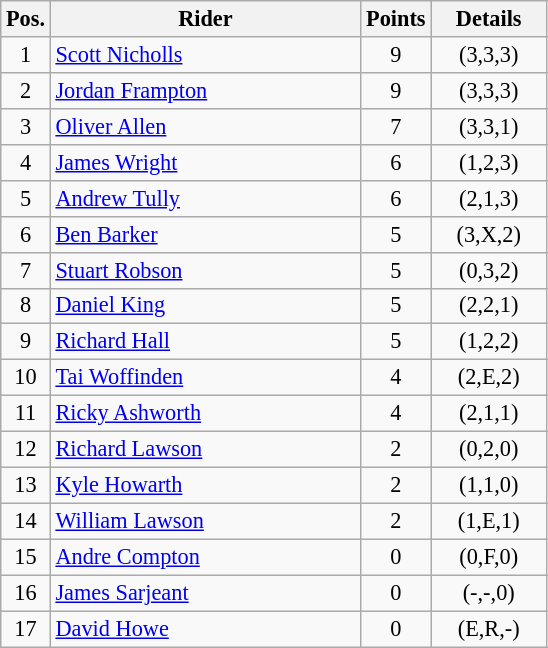<table class=wikitable style="font-size:93%;">
<tr>
<th width=25px>Pos.</th>
<th width=200px>Rider</th>
<th width=40px>Points</th>
<th width=70px>Details</th>
</tr>
<tr align=center >
<td>1</td>
<td align=left><a href='#'>Scott Nicholls</a></td>
<td>9</td>
<td>(3,3,3)</td>
</tr>
<tr align=center >
<td>2</td>
<td align=left><a href='#'>Jordan Frampton</a></td>
<td>9</td>
<td>(3,3,3)</td>
</tr>
<tr align=center >
<td>3</td>
<td align=left><a href='#'>Oliver Allen</a></td>
<td>7</td>
<td>(3,3,1)</td>
</tr>
<tr align=center >
<td>4</td>
<td align=left><a href='#'>James Wright</a></td>
<td>6</td>
<td>(1,2,3)</td>
</tr>
<tr align=center >
<td>5</td>
<td align=left><a href='#'>Andrew Tully</a></td>
<td>6</td>
<td>(2,1,3)</td>
</tr>
<tr align=center >
<td>6</td>
<td align=left><a href='#'>Ben Barker</a></td>
<td>5</td>
<td>(3,X,2)</td>
</tr>
<tr align=center >
<td>7</td>
<td align=left><a href='#'>Stuart Robson</a></td>
<td>5</td>
<td>(0,3,2)</td>
</tr>
<tr align=center >
<td>8</td>
<td align=left><a href='#'>Daniel King</a></td>
<td>5</td>
<td>(2,2,1)</td>
</tr>
<tr align=center>
<td>9</td>
<td align=left><a href='#'>Richard Hall</a></td>
<td>5</td>
<td>(1,2,2)</td>
</tr>
<tr align=center>
<td>10</td>
<td align=left><a href='#'>Tai Woffinden</a></td>
<td>4</td>
<td>(2,E,2)</td>
</tr>
<tr align=center>
<td>11</td>
<td align=left><a href='#'>Ricky Ashworth</a></td>
<td>4</td>
<td>(2,1,1)</td>
</tr>
<tr align=center>
<td>12</td>
<td align=left><a href='#'>Richard Lawson</a></td>
<td>2</td>
<td>(0,2,0)</td>
</tr>
<tr align=center>
<td>13</td>
<td align=left><a href='#'>Kyle Howarth</a></td>
<td>2</td>
<td>(1,1,0)</td>
</tr>
<tr align=center>
<td>14</td>
<td align=left><a href='#'>William Lawson</a></td>
<td>2</td>
<td>(1,E,1)</td>
</tr>
<tr align=center>
<td>15</td>
<td align=left><a href='#'>Andre Compton</a></td>
<td>0</td>
<td>(0,F,0)</td>
</tr>
<tr align=center>
<td>16</td>
<td align=left><a href='#'>James Sarjeant</a></td>
<td>0</td>
<td>(-,-,0)</td>
</tr>
<tr align=center>
<td>17</td>
<td align=left><a href='#'>David Howe</a></td>
<td>0</td>
<td>(E,R,-)</td>
</tr>
</table>
